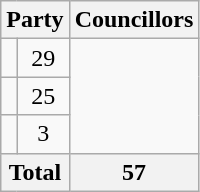<table class="wikitable">
<tr>
<th colspan=2>Party</th>
<th>Councillors</th>
</tr>
<tr>
<td></td>
<td align=center>29</td>
</tr>
<tr>
<td></td>
<td align=center>25</td>
</tr>
<tr>
<td></td>
<td align=center>3</td>
</tr>
<tr>
<th colspan=2>Total</th>
<th align=center>57</th>
</tr>
</table>
